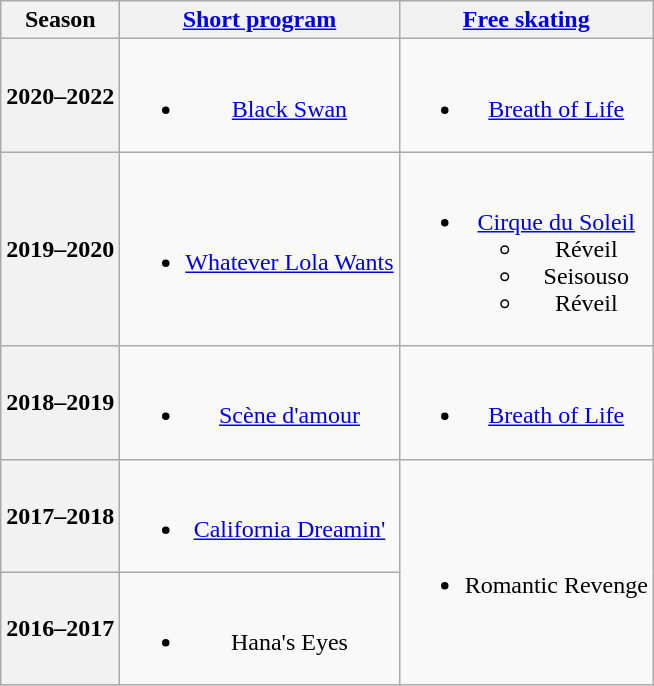<table class=wikitable style=text-align:center>
<tr>
<th>Season</th>
<th><a href='#'>Short program</a></th>
<th><a href='#'>Free skating</a></th>
</tr>
<tr>
<th>2020–2022</th>
<td><br><ul><li><a href='#'>Black Swan</a> <br></li></ul></td>
<td><br><ul><li><a href='#'>Breath of Life</a> <br></li></ul></td>
</tr>
<tr>
<th>2019–2020 <br> </th>
<td><br><ul><li><a href='#'>Whatever Lola Wants</a><br></li></ul></td>
<td><br><ul><li><a href='#'>Cirque du Soleil</a><ul><li>Réveil</li><li>Seisouso</li><li>Réveil<br></li></ul></li></ul></td>
</tr>
<tr>
<th>2018–2019 <br> </th>
<td><br><ul><li><a href='#'>Scène d'amour</a> <br></li></ul></td>
<td><br><ul><li><a href='#'>Breath of Life</a> <br></li></ul></td>
</tr>
<tr>
<th>2017–2018 <br> </th>
<td><br><ul><li><a href='#'>California Dreamin'</a> <br></li></ul></td>
<td rowspan=2><br><ul><li>Romantic Revenge <br></li></ul></td>
</tr>
<tr>
<th>2016–2017 <br> </th>
<td><br><ul><li>Hana's Eyes <br></li></ul></td>
</tr>
</table>
